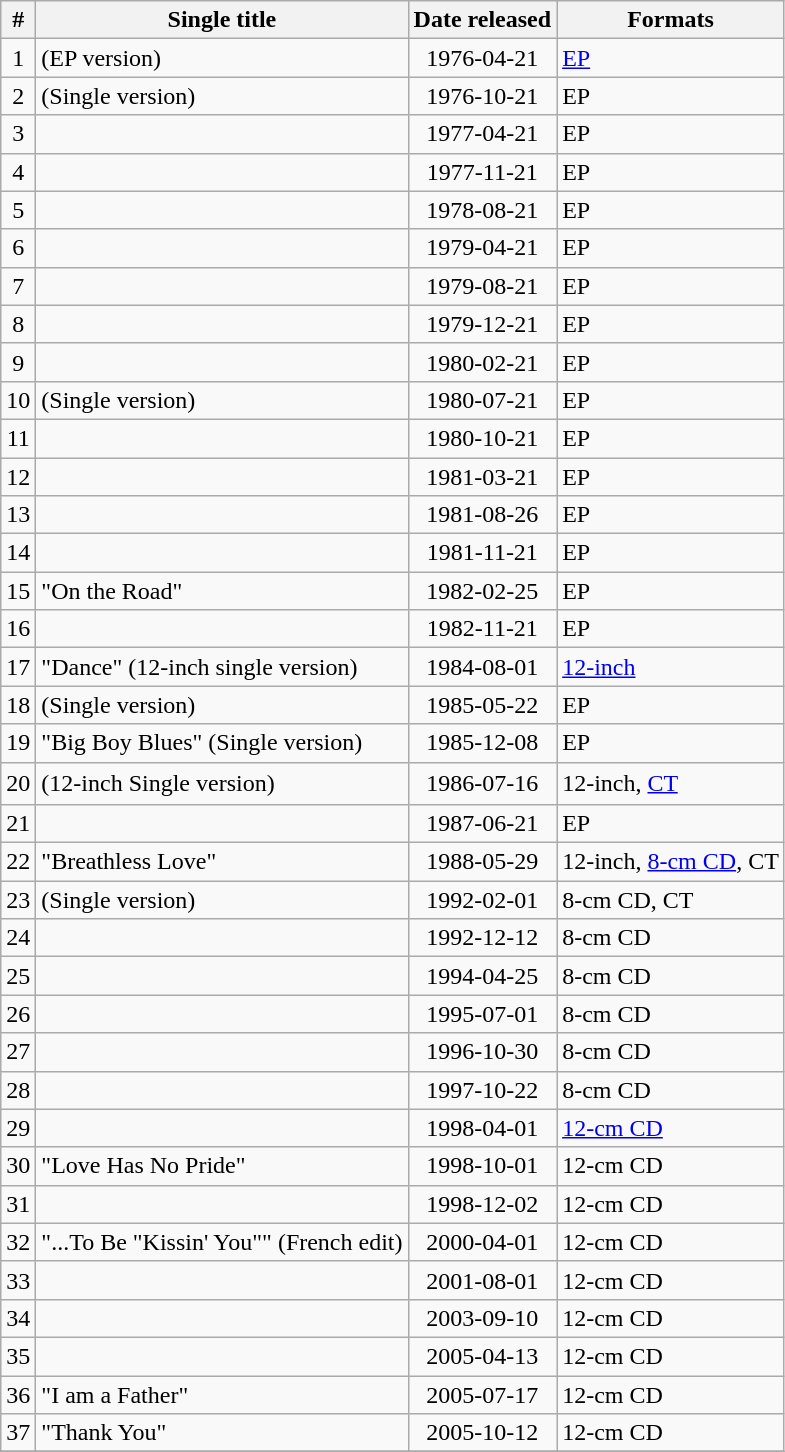<table class="wikitable">
<tr>
<th>#</th>
<th>Single title</th>
<th>Date released</th>
<th>Formats</th>
</tr>
<tr>
<td align="center">1</td>
<td> (EP version)<br></td>
<td align="center">1976-04-21</td>
<td><a href='#'>EP</a></td>
</tr>
<tr>
<td align="center">2</td>
<td> (Single version)<br></td>
<td align="center">1976-10-21</td>
<td>EP</td>
</tr>
<tr>
<td align="center">3</td>
<td><br></td>
<td align="center">1977-04-21</td>
<td>EP</td>
</tr>
<tr>
<td align="center">4</td>
<td><br></td>
<td align="center">1977-11-21</td>
<td>EP</td>
</tr>
<tr>
<td align="center">5</td>
<td><br></td>
<td align="center">1978-08-21</td>
<td>EP</td>
</tr>
<tr>
<td align="center">6</td>
<td><br></td>
<td align="center">1979-04-21</td>
<td>EP</td>
</tr>
<tr>
<td align="center">7</td>
<td><br></td>
<td align="center">1979-08-21</td>
<td>EP</td>
</tr>
<tr>
<td align="center">8</td>
<td><br></td>
<td align="center">1979-12-21</td>
<td>EP</td>
</tr>
<tr>
<td align="center">9</td>
<td><br></td>
<td align="center">1980-02-21</td>
<td>EP</td>
</tr>
<tr>
<td align="center">10</td>
<td> (Single version)<br></td>
<td align="center">1980-07-21</td>
<td>EP</td>
</tr>
<tr>
<td align="center">11</td>
<td><br></td>
<td align="center">1980-10-21</td>
<td>EP</td>
</tr>
<tr>
<td align="center">12</td>
<td><br></td>
<td align="center">1981-03-21</td>
<td>EP</td>
</tr>
<tr>
<td align="center">13</td>
<td><br></td>
<td align="center">1981-08-26</td>
<td>EP</td>
</tr>
<tr>
<td align="center">14</td>
<td><br></td>
<td align="center">1981-11-21</td>
<td>EP</td>
</tr>
<tr>
<td align="center">15</td>
<td>"On the Road"<br></td>
<td align="center">1982-02-25</td>
<td>EP</td>
</tr>
<tr>
<td align="center">16</td>
<td><br></td>
<td align="center">1982-11-21</td>
<td>EP</td>
</tr>
<tr>
<td align="center">17</td>
<td>"Dance" (12-inch single version)<br></td>
<td align="center">1984-08-01</td>
<td><a href='#'>12-inch</a></td>
</tr>
<tr>
<td align="center">18</td>
<td> (Single version)<br></td>
<td align="center">1985-05-22</td>
<td>EP</td>
</tr>
<tr>
<td align="center">19</td>
<td>"Big Boy Blues" (Single version)<br></td>
<td align="center">1985-12-08</td>
<td>EP</td>
</tr>
<tr>
<td align="center">20</td>
<td> (12-inch Single version)<br></td>
<td align="center">1986-07-16</td>
<td>12-inch, <a href='#'>CT</a>　　</td>
</tr>
<tr>
<td align="center">21</td>
<td><br></td>
<td align="center">1987-06-21</td>
<td>EP</td>
</tr>
<tr>
<td align="center">22</td>
<td>"Breathless Love"<br></td>
<td align="center">1988-05-29</td>
<td>12-inch, <a href='#'>8-cm CD</a>, CT</td>
</tr>
<tr>
<td align="center">23</td>
<td> (Single version)<br></td>
<td align="center">1992-02-01</td>
<td>8-cm CD, CT</td>
</tr>
<tr>
<td align="center">24</td>
<td><br></td>
<td align="center">1992-12-12</td>
<td>8-cm CD</td>
</tr>
<tr>
<td align="center">25</td>
<td><br></td>
<td align="center">1994-04-25</td>
<td>8-cm CD</td>
</tr>
<tr>
<td align="center">26</td>
<td><br></td>
<td align="center">1995-07-01</td>
<td>8-cm CD</td>
</tr>
<tr>
<td align="center">27</td>
<td><br></td>
<td align="center">1996-10-30</td>
<td>8-cm CD</td>
</tr>
<tr>
<td align="center">28</td>
<td><br></td>
<td align="center">1997-10-22</td>
<td>8-cm CD</td>
</tr>
<tr>
<td align="center">29</td>
<td><br></td>
<td align="center">1998-04-01</td>
<td><a href='#'>12-cm CD</a></td>
</tr>
<tr>
<td align="center">30</td>
<td>"Love Has No Pride"<br></td>
<td align="center">1998-10-01</td>
<td>12-cm CD</td>
</tr>
<tr>
<td align="center">31</td>
<td><br></td>
<td align="center">1998-12-02</td>
<td>12-cm CD</td>
</tr>
<tr>
<td align="center">32</td>
<td>"...To Be "Kissin' You"" (French edit)<br></td>
<td align="center">2000-04-01</td>
<td>12-cm CD</td>
</tr>
<tr>
<td align="center">33</td>
<td><br></td>
<td align="center">2001-08-01</td>
<td>12-cm CD</td>
</tr>
<tr>
<td align="center">34</td>
<td><br></td>
<td align="center">2003-09-10</td>
<td>12-cm CD</td>
</tr>
<tr>
<td align="center">35</td>
<td><br></td>
<td align="center">2005-04-13</td>
<td>12-cm CD</td>
</tr>
<tr>
<td align="center">36</td>
<td>"I am a Father"<br></td>
<td align="center">2005-07-17</td>
<td>12-cm CD</td>
</tr>
<tr>
<td align="center">37</td>
<td>"Thank You"<br></td>
<td align="center">2005-10-12</td>
<td>12-cm CD</td>
</tr>
<tr>
</tr>
</table>
